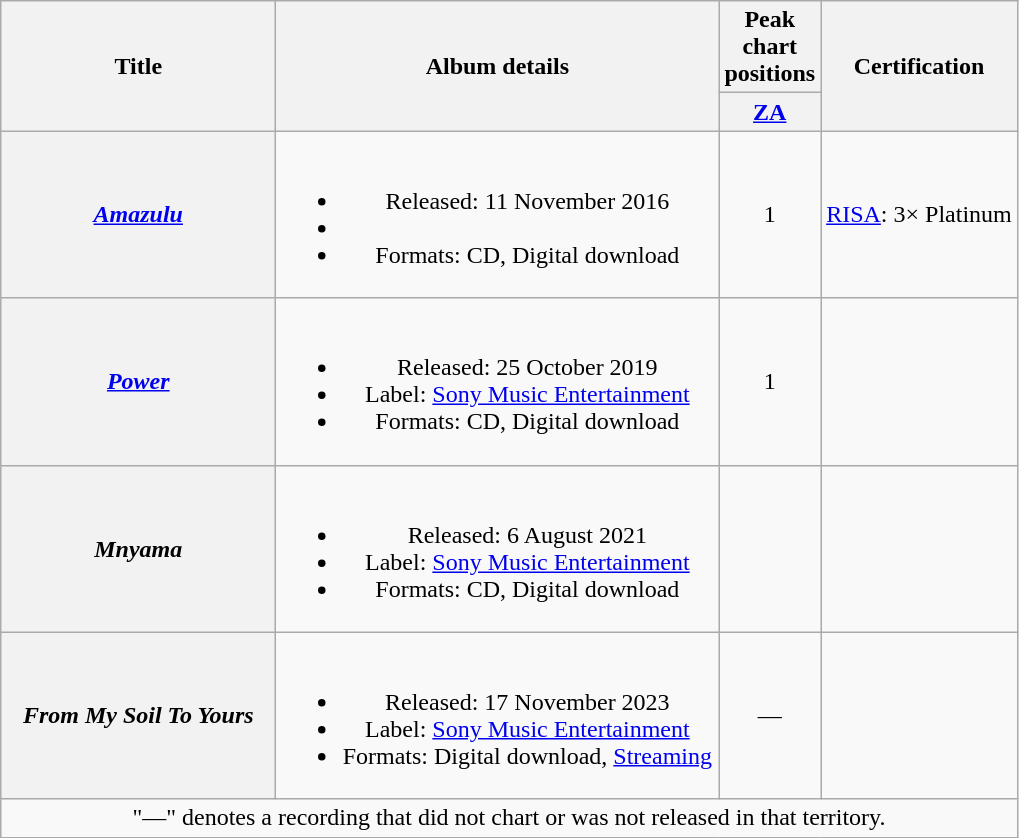<table class="wikitable plainrowheaders" style="text-align:center;">
<tr>
<th rowspan="2" scope="col" style="width:11em;">Title</th>
<th rowspan="2" scope="col" style="width:18em;">Album details</th>
<th>Peak<br>chart<br>positions</th>
<th rowspan="2">Certification</th>
</tr>
<tr>
<th><a href='#'>ZA</a></th>
</tr>
<tr>
<th scope="row"><em><a href='#'>Amazulu</a></em></th>
<td><br><ul><li>Released: 11 November 2016</li><li></li><li>Formats: CD, Digital download</li></ul></td>
<td>1</td>
<td><a href='#'>RISA</a>: 3× Platinum</td>
</tr>
<tr>
<th scope="row"><em><a href='#'>Power</a></em></th>
<td><br><ul><li>Released: 25 October 2019</li><li>Label: <a href='#'>Sony Music Entertainment</a></li><li>Formats: CD, Digital download</li></ul></td>
<td>1</td>
<td></td>
</tr>
<tr>
<th scope="row"><em>Mnyama</em></th>
<td><br><ul><li>Released: 6 August 2021</li><li>Label: <a href='#'>Sony Music Entertainment</a></li><li>Formats: CD, Digital download</li></ul></td>
<td></td>
<td></td>
</tr>
<tr>
<th scope="row"><em>From My Soil To Yours</em></th>
<td><br><ul><li>Released: 17 November 2023</li><li>Label: <a href='#'>Sony Music Entertainment</a></li><li>Formats: Digital download, <a href='#'>Streaming</a></li></ul></td>
<td>—</td>
<td></td>
</tr>
<tr>
<td colspan="4">"—" denotes a recording that did not chart or was not released in that territory.</td>
</tr>
</table>
